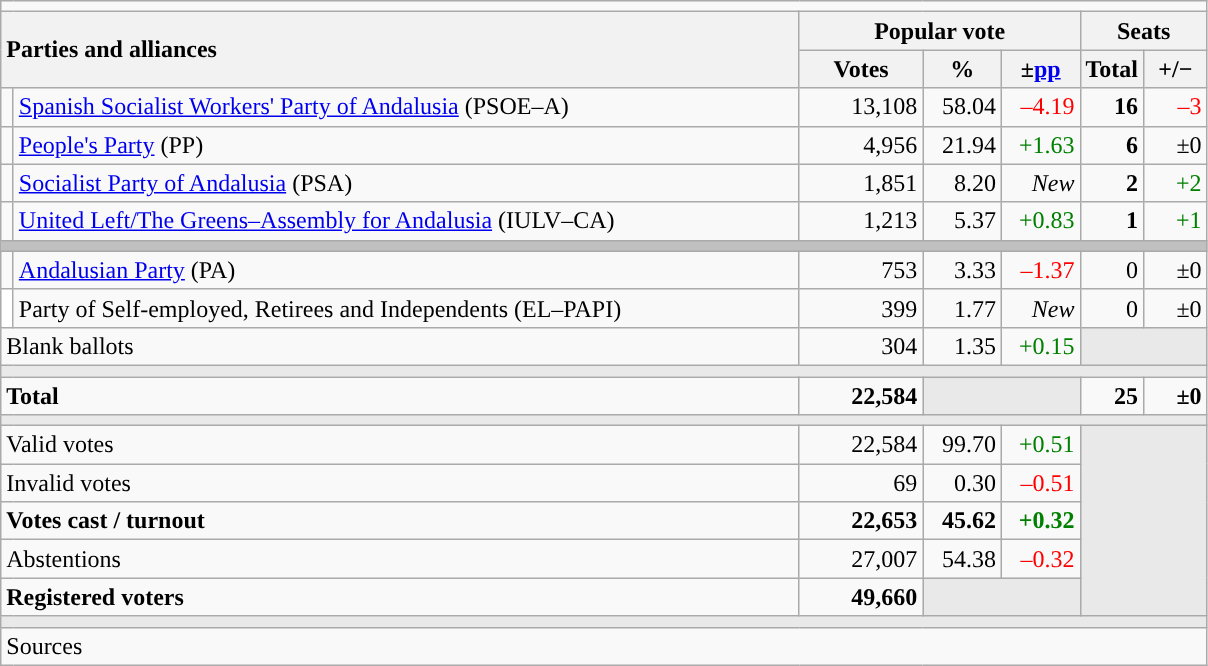<table class="wikitable" style="text-align:right;">
<tr>
<td colspan="7"></td>
</tr>
<tr>
<th style="text-align:left;" rowspan="2" colspan="2" width="525">Parties and alliances</th>
<th colspan="3">Popular vote</th>
<th colspan="2">Seats</th>
</tr>
<tr>
<th width="75">Votes</th>
<th width="45">%</th>
<th width="45">±<a href='#'>pp</a></th>
<th width="35">Total</th>
<th width="35">+/−</th>
</tr>
<tr>
<td width="1" style="color:inherit;background:"></td>
<td align="left"><a href='#'>Spanish Socialist Workers' Party of Andalusia</a> (PSOE–A)</td>
<td>13,108</td>
<td>58.04</td>
<td style="color:red;">–4.19</td>
<td><strong>16</strong></td>
<td style="color:red;">–3</td>
</tr>
<tr>
<td style="color:inherit;background:"></td>
<td align="left"><a href='#'>People's Party</a> (PP)</td>
<td>4,956</td>
<td>21.94</td>
<td style="color:green;">+1.63</td>
<td><strong>6</strong></td>
<td>±0</td>
</tr>
<tr>
<td style="color:inherit;background:"></td>
<td align="left"><a href='#'>Socialist Party of Andalusia</a> (PSA)</td>
<td>1,851</td>
<td>8.20</td>
<td><em>New</em></td>
<td><strong>2</strong></td>
<td style="color:green;">+2</td>
</tr>
<tr>
<td style="color:inherit;background:"></td>
<td align="left"><a href='#'>United Left/The Greens–Assembly for Andalusia</a> (IULV–CA)</td>
<td>1,213</td>
<td>5.37</td>
<td style="color:green;">+0.83</td>
<td><strong>1</strong></td>
<td style="color:green;">+1</td>
</tr>
<tr>
<td colspan="7" bgcolor="#C0C0C0"></td>
</tr>
<tr>
<td style="color:inherit;background:"></td>
<td align="left"><a href='#'>Andalusian Party</a> (PA)</td>
<td>753</td>
<td>3.33</td>
<td style="color:red;">–1.37</td>
<td>0</td>
<td>±0</td>
</tr>
<tr>
<td bgcolor="white"></td>
<td align="left">Party of Self-employed, Retirees and Independents (EL–PAPI)</td>
<td>399</td>
<td>1.77</td>
<td><em>New</em></td>
<td>0</td>
<td>±0</td>
</tr>
<tr>
<td align="left" colspan="2">Blank ballots</td>
<td>304</td>
<td>1.35</td>
<td style="color:green;">+0.15</td>
<td bgcolor="#E9E9E9" colspan="2"></td>
</tr>
<tr>
<td colspan="7" bgcolor="#E9E9E9"></td>
</tr>
<tr style="font-weight:bold;">
<td align="left" colspan="2">Total</td>
<td>22,584</td>
<td bgcolor="#E9E9E9" colspan="2"></td>
<td>25</td>
<td>±0</td>
</tr>
<tr>
<td colspan="7" bgcolor="#E9E9E9"></td>
</tr>
<tr>
<td align="left" colspan="2">Valid votes</td>
<td>22,584</td>
<td>99.70</td>
<td style="color:green;">+0.51</td>
<td bgcolor="#E9E9E9" colspan="2" rowspan="5"></td>
</tr>
<tr>
<td align="left" colspan="2">Invalid votes</td>
<td>69</td>
<td>0.30</td>
<td style="color:red;">–0.51</td>
</tr>
<tr style="font-weight:bold;">
<td align="left" colspan="2">Votes cast / turnout</td>
<td>22,653</td>
<td>45.62</td>
<td style="color:green;">+0.32</td>
</tr>
<tr>
<td align="left" colspan="2">Abstentions</td>
<td>27,007</td>
<td>54.38</td>
<td style="color:red;">–0.32</td>
</tr>
<tr style="font-weight:bold;">
<td align="left" colspan="2">Registered voters</td>
<td>49,660</td>
<td bgcolor="#E9E9E9" colspan="2"></td>
</tr>
<tr>
<td colspan="7" bgcolor="#E9E9E9"></td>
</tr>
<tr>
<td align="left" colspan="7">Sources</td>
</tr>
</table>
